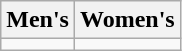<table class="wikitable">
<tr>
<th>Men's</th>
<th>Women's</th>
</tr>
<tr>
<td valign="top"><strong></strong></td>
<td valign="top"></td>
</tr>
</table>
